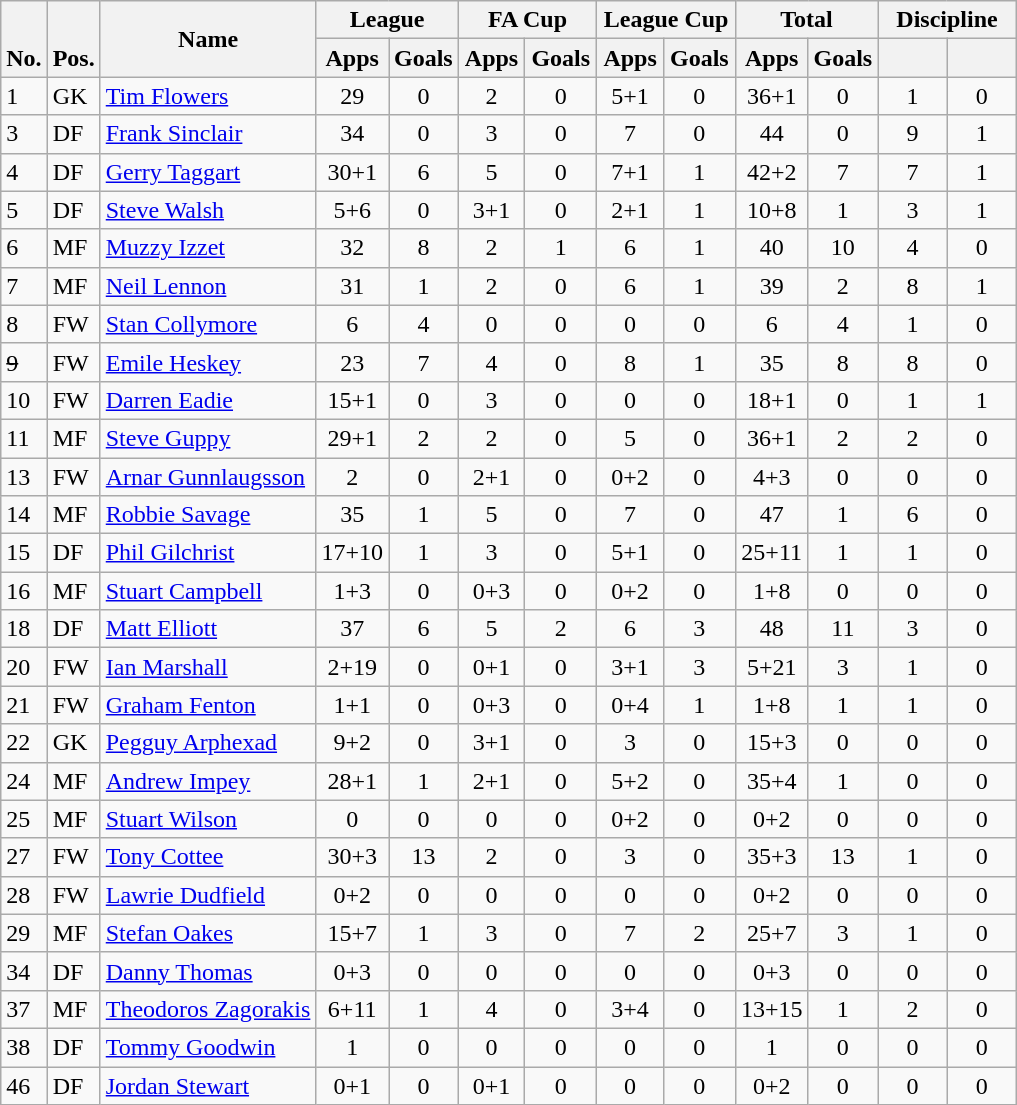<table class="wikitable" style="text-align:center">
<tr>
<th rowspan="2" style="vertical-align:bottom;">No.</th>
<th rowspan="2" style="vertical-align:bottom;">Pos.</th>
<th rowspan="2">Name</th>
<th colspan="2" style="width:85px;">League</th>
<th colspan="2" style="width:85px;">FA Cup</th>
<th colspan="2" style="width:85px;">League Cup</th>
<th colspan="2" style="width:85px;">Total</th>
<th colspan="2" style="width:85px;">Discipline</th>
</tr>
<tr>
<th>Apps</th>
<th>Goals</th>
<th>Apps</th>
<th>Goals</th>
<th>Apps</th>
<th>Goals</th>
<th>Apps</th>
<th>Goals</th>
<th></th>
<th></th>
</tr>
<tr>
<td align="left">1</td>
<td align="left">GK</td>
<td align="left"> <a href='#'>Tim Flowers</a></td>
<td>29</td>
<td>0</td>
<td>2</td>
<td>0</td>
<td>5+1</td>
<td>0</td>
<td>36+1</td>
<td>0</td>
<td>1</td>
<td>0</td>
</tr>
<tr>
<td align="left">3</td>
<td align="left">DF</td>
<td align="left"> <a href='#'>Frank Sinclair</a></td>
<td>34</td>
<td>0</td>
<td>3</td>
<td>0</td>
<td>7</td>
<td>0</td>
<td>44</td>
<td>0</td>
<td>9</td>
<td>1</td>
</tr>
<tr>
<td align="left">4</td>
<td align="left">DF</td>
<td align="left"> <a href='#'>Gerry Taggart</a></td>
<td>30+1</td>
<td>6</td>
<td>5</td>
<td>0</td>
<td>7+1</td>
<td>1</td>
<td>42+2</td>
<td>7</td>
<td>7</td>
<td>1</td>
</tr>
<tr>
<td align="left">5</td>
<td align="left">DF</td>
<td align="left"> <a href='#'>Steve Walsh</a></td>
<td>5+6</td>
<td>0</td>
<td>3+1</td>
<td>0</td>
<td>2+1</td>
<td>1</td>
<td>10+8</td>
<td>1</td>
<td>3</td>
<td>1</td>
</tr>
<tr>
<td align="left">6</td>
<td align="left">MF</td>
<td align="left"> <a href='#'>Muzzy Izzet</a></td>
<td>32</td>
<td>8</td>
<td>2</td>
<td>1</td>
<td>6</td>
<td>1</td>
<td>40</td>
<td>10</td>
<td>4</td>
<td>0</td>
</tr>
<tr>
<td align="left">7</td>
<td align="left">MF</td>
<td align="left"> <a href='#'>Neil Lennon</a></td>
<td>31</td>
<td>1</td>
<td>2</td>
<td>0</td>
<td>6</td>
<td>1</td>
<td>39</td>
<td>2</td>
<td>8</td>
<td>1</td>
</tr>
<tr>
<td align="left">8</td>
<td align="left">FW</td>
<td align="left"> <a href='#'>Stan Collymore</a></td>
<td>6</td>
<td>4</td>
<td>0</td>
<td>0</td>
<td>0</td>
<td>0</td>
<td>6</td>
<td>4</td>
<td>1</td>
<td>0</td>
</tr>
<tr>
<td align="left"><s>9</s></td>
<td align="left">FW</td>
<td align="left"> <a href='#'>Emile Heskey</a></td>
<td>23</td>
<td>7</td>
<td>4</td>
<td>0</td>
<td>8</td>
<td>1</td>
<td>35</td>
<td>8</td>
<td>8</td>
<td>0</td>
</tr>
<tr>
<td align="left">10</td>
<td align="left">FW</td>
<td align="left"> <a href='#'>Darren Eadie</a></td>
<td>15+1</td>
<td>0</td>
<td>3</td>
<td>0</td>
<td>0</td>
<td>0</td>
<td>18+1</td>
<td>0</td>
<td>1</td>
<td>1</td>
</tr>
<tr>
<td align="left">11</td>
<td align="left">MF</td>
<td align="left"> <a href='#'>Steve Guppy</a></td>
<td>29+1</td>
<td>2</td>
<td>2</td>
<td>0</td>
<td>5</td>
<td>0</td>
<td>36+1</td>
<td>2</td>
<td>2</td>
<td>0</td>
</tr>
<tr>
<td align="left">13</td>
<td align="left">FW</td>
<td align="left"> <a href='#'>Arnar Gunnlaugsson</a></td>
<td>2</td>
<td>0</td>
<td>2+1</td>
<td>0</td>
<td>0+2</td>
<td>0</td>
<td>4+3</td>
<td>0</td>
<td>0</td>
<td>0</td>
</tr>
<tr>
<td align="left">14</td>
<td align="left">MF</td>
<td align="left"> <a href='#'>Robbie Savage</a></td>
<td>35</td>
<td>1</td>
<td>5</td>
<td>0</td>
<td>7</td>
<td>0</td>
<td>47</td>
<td>1</td>
<td>6</td>
<td>0</td>
</tr>
<tr>
<td align="left">15</td>
<td align="left">DF</td>
<td align="left"> <a href='#'>Phil Gilchrist</a></td>
<td>17+10</td>
<td>1</td>
<td>3</td>
<td>0</td>
<td>5+1</td>
<td>0</td>
<td>25+11</td>
<td>1</td>
<td>1</td>
<td>0</td>
</tr>
<tr>
<td align="left">16</td>
<td align="left">MF</td>
<td align="left"> <a href='#'>Stuart Campbell</a></td>
<td>1+3</td>
<td>0</td>
<td>0+3</td>
<td>0</td>
<td>0+2</td>
<td>0</td>
<td>1+8</td>
<td>0</td>
<td>0</td>
<td>0</td>
</tr>
<tr>
<td align="left">18</td>
<td align="left">DF</td>
<td align="left"> <a href='#'>Matt Elliott</a></td>
<td>37</td>
<td>6</td>
<td>5</td>
<td>2</td>
<td>6</td>
<td>3</td>
<td>48</td>
<td>11</td>
<td>3</td>
<td>0</td>
</tr>
<tr>
<td align="left">20</td>
<td align="left">FW</td>
<td align="left"> <a href='#'>Ian Marshall</a></td>
<td>2+19</td>
<td>0</td>
<td>0+1</td>
<td>0</td>
<td>3+1</td>
<td>3</td>
<td>5+21</td>
<td>3</td>
<td>1</td>
<td>0</td>
</tr>
<tr>
<td align="left">21</td>
<td align="left">FW</td>
<td align="left"> <a href='#'>Graham Fenton</a></td>
<td>1+1</td>
<td>0</td>
<td>0+3</td>
<td>0</td>
<td>0+4</td>
<td>1</td>
<td>1+8</td>
<td>1</td>
<td>1</td>
<td>0</td>
</tr>
<tr>
<td align="left">22</td>
<td align="left">GK</td>
<td align="left"> <a href='#'>Pegguy Arphexad</a></td>
<td>9+2</td>
<td>0</td>
<td>3+1</td>
<td>0</td>
<td>3</td>
<td>0</td>
<td>15+3</td>
<td>0</td>
<td>0</td>
<td>0</td>
</tr>
<tr>
<td align="left">24</td>
<td align="left">MF</td>
<td align="left"> <a href='#'>Andrew Impey</a></td>
<td>28+1</td>
<td>1</td>
<td>2+1</td>
<td>0</td>
<td>5+2</td>
<td>0</td>
<td>35+4</td>
<td>1</td>
<td>0</td>
<td>0</td>
</tr>
<tr>
<td align="left">25</td>
<td align="left">MF</td>
<td align="left"> <a href='#'>Stuart Wilson</a></td>
<td>0</td>
<td>0</td>
<td>0</td>
<td>0</td>
<td>0+2</td>
<td>0</td>
<td>0+2</td>
<td>0</td>
<td>0</td>
<td>0</td>
</tr>
<tr>
<td align="left">27</td>
<td align="left">FW</td>
<td align="left"> <a href='#'>Tony Cottee</a></td>
<td>30+3</td>
<td>13</td>
<td>2</td>
<td>0</td>
<td>3</td>
<td>0</td>
<td>35+3</td>
<td>13</td>
<td>1</td>
<td>0</td>
</tr>
<tr>
<td align="left">28</td>
<td align="left">FW</td>
<td align="left"> <a href='#'>Lawrie Dudfield</a></td>
<td>0+2</td>
<td>0</td>
<td>0</td>
<td>0</td>
<td>0</td>
<td>0</td>
<td>0+2</td>
<td>0</td>
<td>0</td>
<td>0</td>
</tr>
<tr>
<td align="left">29</td>
<td align="left">MF</td>
<td align="left"> <a href='#'>Stefan Oakes</a></td>
<td>15+7</td>
<td>1</td>
<td>3</td>
<td>0</td>
<td>7</td>
<td>2</td>
<td>25+7</td>
<td>3</td>
<td>1</td>
<td>0</td>
</tr>
<tr>
<td align="left">34</td>
<td align="left">DF</td>
<td align="left"> <a href='#'>Danny Thomas</a></td>
<td>0+3</td>
<td>0</td>
<td>0</td>
<td>0</td>
<td>0</td>
<td>0</td>
<td>0+3</td>
<td>0</td>
<td>0</td>
<td>0</td>
</tr>
<tr>
<td align="left">37</td>
<td align="left">MF</td>
<td align="left"> <a href='#'>Theodoros Zagorakis</a></td>
<td>6+11</td>
<td>1</td>
<td>4</td>
<td>0</td>
<td>3+4</td>
<td>0</td>
<td>13+15</td>
<td>1</td>
<td>2</td>
<td>0</td>
</tr>
<tr>
<td align="left">38</td>
<td align="left">DF</td>
<td align="left"> <a href='#'>Tommy Goodwin</a></td>
<td>1</td>
<td>0</td>
<td>0</td>
<td>0</td>
<td>0</td>
<td>0</td>
<td>1</td>
<td>0</td>
<td>0</td>
<td>0</td>
</tr>
<tr>
<td align="left">46</td>
<td align="left">DF</td>
<td align="left"> <a href='#'>Jordan Stewart</a></td>
<td>0+1</td>
<td>0</td>
<td>0+1</td>
<td>0</td>
<td>0</td>
<td>0</td>
<td>0+2</td>
<td>0</td>
<td>0</td>
<td>0</td>
</tr>
</table>
